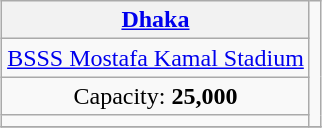<table class="wikitable" style="text-align:center; margin:0.2em auto;">
<tr>
<th><a href='#'>Dhaka</a></th>
<td rowspan="4"></td>
</tr>
<tr>
<td><a href='#'>BSSS Mostafa Kamal Stadium</a></td>
</tr>
<tr>
<td>Capacity: <strong>25,000</strong></td>
</tr>
<tr>
<td></td>
</tr>
<tr>
</tr>
</table>
